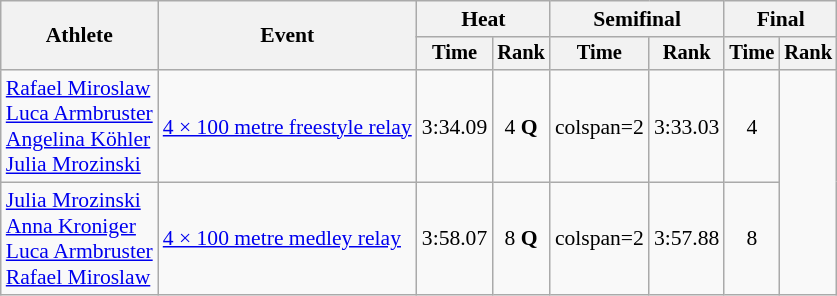<table class=wikitable style="font-size:90%">
<tr>
<th rowspan=2>Athlete</th>
<th rowspan=2>Event</th>
<th colspan="2">Heat</th>
<th colspan="2">Semifinal</th>
<th colspan="2">Final</th>
</tr>
<tr style="font-size:95%">
<th>Time</th>
<th>Rank</th>
<th>Time</th>
<th>Rank</th>
<th>Time</th>
<th>Rank</th>
</tr>
<tr align=center>
<td align=left><a href='#'>Rafael Miroslaw</a><br><a href='#'>Luca Armbruster</a><br><a href='#'>Angelina Köhler</a><br><a href='#'>Julia Mrozinski</a></td>
<td align=left><a href='#'>4 × 100 metre freestyle relay</a></td>
<td>3:34.09</td>
<td>4 <strong>Q</strong></td>
<td>colspan=2</td>
<td>3:33.03</td>
<td>4</td>
</tr>
<tr align=center>
<td align=left><a href='#'>Julia Mrozinski</a><br><a href='#'>Anna Kroniger</a><br><a href='#'>Luca Armbruster</a><br><a href='#'>Rafael Miroslaw</a></td>
<td align=left><a href='#'>4 × 100 metre medley relay</a></td>
<td>3:58.07</td>
<td>8 <strong>Q</strong></td>
<td>colspan=2</td>
<td>3:57.88</td>
<td>8</td>
</tr>
</table>
